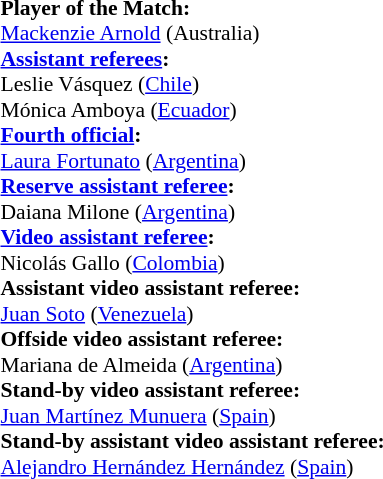<table style="width:100%; font-size:90%;">
<tr>
<td><br><strong>Player of the Match:</strong>
<br><a href='#'>Mackenzie Arnold</a> (Australia)<br><strong><a href='#'>Assistant referees</a>:</strong>
<br>Leslie Vásquez (<a href='#'>Chile</a>)
<br>Mónica Amboya (<a href='#'>Ecuador</a>)
<br><strong><a href='#'>Fourth official</a>:</strong>
<br><a href='#'>Laura Fortunato</a> (<a href='#'>Argentina</a>)
<br><strong><a href='#'>Reserve assistant referee</a>:</strong>
<br>Daiana Milone (<a href='#'>Argentina</a>)
<br><strong><a href='#'>Video assistant referee</a>:</strong>
<br>Nicolás Gallo (<a href='#'>Colombia</a>)
<br><strong>Assistant video assistant referee:</strong>
<br><a href='#'>Juan Soto</a> (<a href='#'>Venezuela</a>)
<br><strong>Offside video assistant referee:</strong>
<br>Mariana de Almeida (<a href='#'>Argentina</a>)
<br><strong>Stand-by video assistant referee:</strong>
<br><a href='#'>Juan Martínez Munuera</a> (<a href='#'>Spain</a>)
<br><strong>Stand-by assistant video assistant referee:</strong>
<br><a href='#'>Alejandro Hernández Hernández</a> (<a href='#'>Spain</a>)</td>
</tr>
</table>
